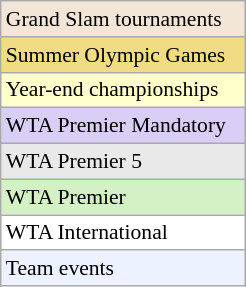<table class=wikitable style=font-size:90%;width:13%>
<tr style="background:#f3e6d7;">
<td>Grand Slam tournaments</td>
</tr>
<tr style="background:#f0dc82;">
<td>Summer Olympic Games</td>
</tr>
<tr style="background:#ffc;">
<td>Year-end championships</td>
</tr>
<tr style="background:#d8cef6;">
<td>WTA Premier Mandatory</td>
</tr>
<tr style="background:#e9e9e9;">
<td>WTA Premier 5</td>
</tr>
<tr style="background:#d4f1c5;">
<td>WTA Premier</td>
</tr>
<tr style="background:#fff;">
<td>WTA International</td>
</tr>
<tr style="background:#ecf2ff;">
<td>Team events</td>
</tr>
</table>
